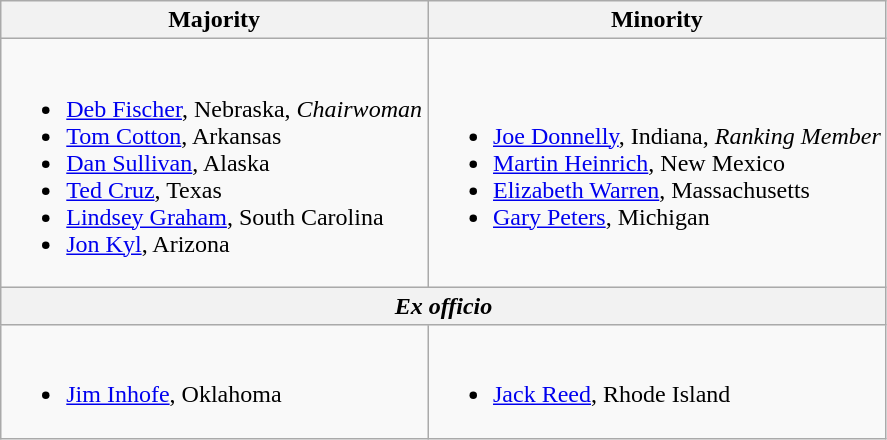<table class=wikitable>
<tr>
<th>Majority</th>
<th>Minority</th>
</tr>
<tr>
<td><br><ul><li><a href='#'>Deb Fischer</a>, Nebraska, <em>Chairwoman</em></li><li><a href='#'>Tom Cotton</a>, Arkansas</li><li><a href='#'>Dan Sullivan</a>, Alaska</li><li><a href='#'>Ted Cruz</a>, Texas</li><li><a href='#'>Lindsey Graham</a>, South Carolina</li><li><a href='#'>Jon Kyl</a>, Arizona</li></ul></td>
<td><br><ul><li><a href='#'>Joe Donnelly</a>, Indiana, <em>Ranking Member</em></li><li><a href='#'>Martin Heinrich</a>, New Mexico</li><li><a href='#'>Elizabeth Warren</a>, Massachusetts</li><li><a href='#'>Gary Peters</a>, Michigan</li></ul></td>
</tr>
<tr>
<th colspan=2><em>Ex officio</em></th>
</tr>
<tr>
<td><br><ul><li><a href='#'>Jim Inhofe</a>, Oklahoma</li></ul></td>
<td><br><ul><li><a href='#'>Jack Reed</a>, Rhode Island</li></ul></td>
</tr>
</table>
